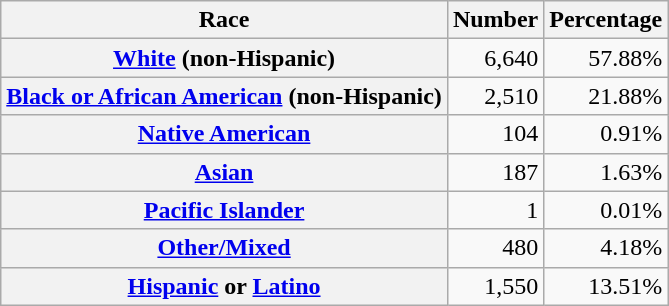<table class="wikitable" style="text-align:right">
<tr>
<th scope="col">Race</th>
<th scope="col">Number</th>
<th scope="col">Percentage</th>
</tr>
<tr>
<th scope="row"><a href='#'>White</a> (non-Hispanic)</th>
<td>6,640</td>
<td>57.88%</td>
</tr>
<tr>
<th scope="row"><a href='#'>Black or African American</a> (non-Hispanic)</th>
<td>2,510</td>
<td>21.88%</td>
</tr>
<tr>
<th scope="row"><a href='#'>Native American</a></th>
<td>104</td>
<td>0.91%</td>
</tr>
<tr>
<th scope="row"><a href='#'>Asian</a></th>
<td>187</td>
<td>1.63%</td>
</tr>
<tr>
<th scope="row"><a href='#'>Pacific Islander</a></th>
<td>1</td>
<td>0.01%</td>
</tr>
<tr>
<th scope="row"><a href='#'>Other/Mixed</a></th>
<td>480</td>
<td>4.18%</td>
</tr>
<tr>
<th scope="row"><a href='#'>Hispanic</a> or <a href='#'>Latino</a></th>
<td>1,550</td>
<td>13.51%</td>
</tr>
</table>
